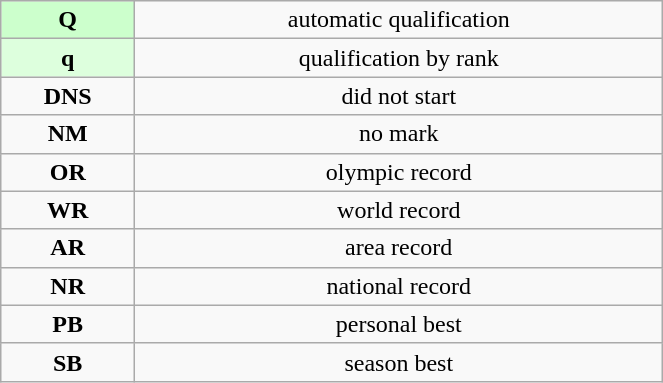<table class="wikitable" style=" text-align:center;" width="35%">
<tr>
<td bgcolor="ccffcc"><strong>Q</strong></td>
<td>automatic qualification</td>
</tr>
<tr>
<td bgcolor="ddffdd"><strong>q</strong></td>
<td>qualification by rank</td>
</tr>
<tr>
<td><strong>DNS</strong></td>
<td>did not start</td>
</tr>
<tr>
<td><strong>NM</strong></td>
<td>no mark</td>
</tr>
<tr>
<td><strong>OR</strong></td>
<td>olympic record</td>
</tr>
<tr>
<td><strong>WR</strong></td>
<td>world record</td>
</tr>
<tr>
<td><strong>AR</strong></td>
<td>area record</td>
</tr>
<tr>
<td><strong>NR</strong></td>
<td>national record</td>
</tr>
<tr>
<td><strong>PB</strong></td>
<td>personal best</td>
</tr>
<tr>
<td><strong>SB</strong></td>
<td>season best</td>
</tr>
</table>
